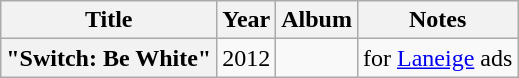<table class="wikitable plainrowheaders" style="text-align:center">
<tr>
<th scope="col">Title</th>
<th scope="col">Year</th>
<th scope="col">Album</th>
<th scope="col">Notes</th>
</tr>
<tr>
<th scope="row">"Switch: Be White"<br></th>
<td>2012</td>
<td></td>
<td>for <a href='#'>Laneige</a> ads</td>
</tr>
</table>
